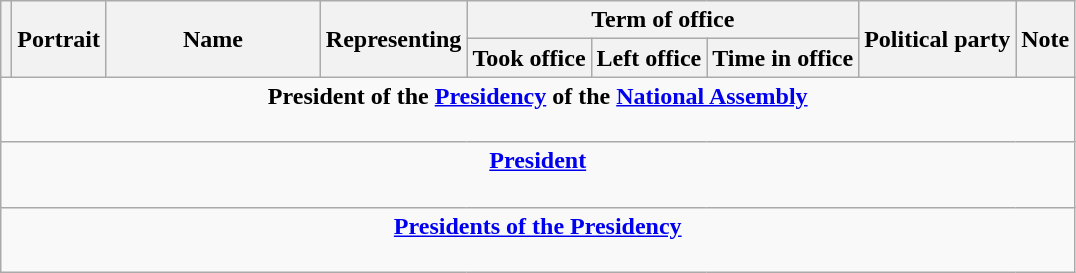<table class="wikitable" style="text-align:center;">
<tr>
<th rowspan=2></th>
<th rowspan=2>Portrait</th>
<th width=20% rowspan=2>Name<br></th>
<th rowspan=2>Representing</th>
<th colspan=3>Term of office</th>
<th rowspan=2>Political party</th>
<th rowspan=2>Note</th>
</tr>
<tr>
<th>Took office</th>
<th>Left office</th>
<th>Time in office</th>
</tr>
<tr align="center">
<td colspan=9><strong>President of the <a href='#'>Presidency</a> of the <a href='#'>National Assembly</a></strong><br><br></td>
</tr>
<tr align="center">
<td colspan=9><strong><a href='#'>President</a></strong><br><br></td>
</tr>
<tr align="center">
<td colspan=9><strong><a href='#'>Presidents of the Presidency</a></strong><br><br>













</td>
</tr>
</table>
